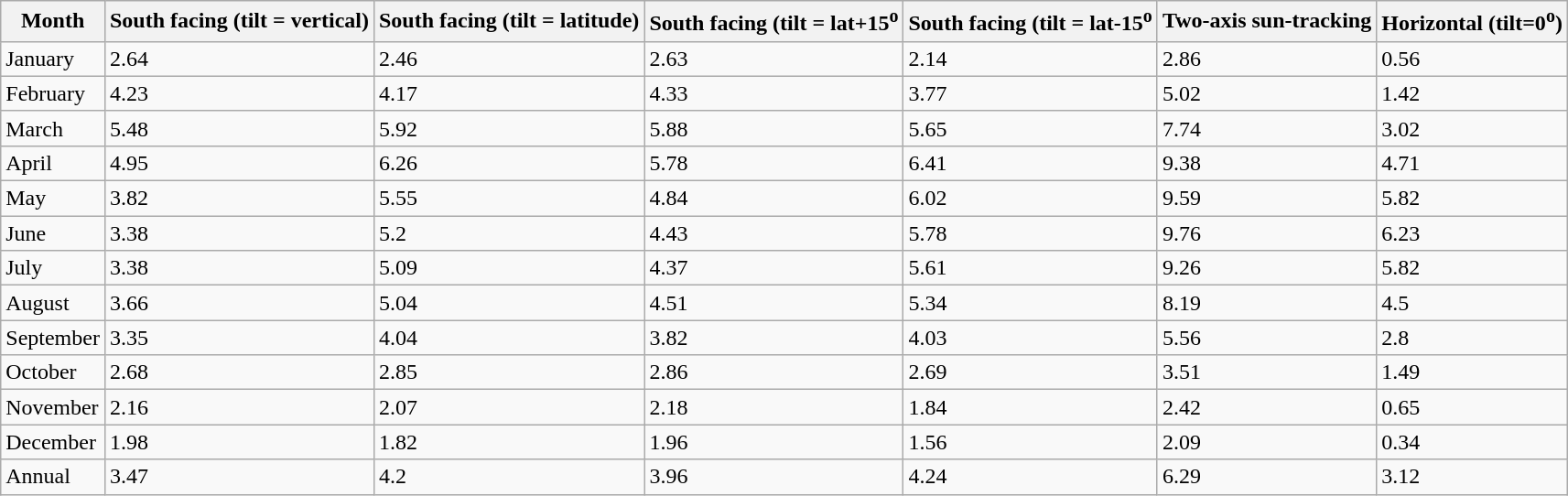<table class="wikitable">
<tr>
<th>Month</th>
<th>South facing (tilt = vertical)</th>
<th>South facing (tilt = latitude)</th>
<th>South facing (tilt = lat+15<sup>o</sup></th>
<th>South facing (tilt = lat-15<sup>o</sup></th>
<th>Two-axis sun-tracking</th>
<th>Horizontal (tilt=0<sup>o</sup>)</th>
</tr>
<tr>
<td>January</td>
<td>2.64</td>
<td>2.46</td>
<td>2.63</td>
<td>2.14</td>
<td>2.86</td>
<td>0.56</td>
</tr>
<tr>
<td>February</td>
<td>4.23</td>
<td>4.17</td>
<td>4.33</td>
<td>3.77</td>
<td>5.02</td>
<td>1.42</td>
</tr>
<tr>
<td>March</td>
<td>5.48</td>
<td>5.92</td>
<td>5.88</td>
<td>5.65</td>
<td>7.74</td>
<td>3.02</td>
</tr>
<tr>
<td>April</td>
<td>4.95</td>
<td>6.26</td>
<td>5.78</td>
<td>6.41</td>
<td>9.38</td>
<td>4.71</td>
</tr>
<tr>
<td>May</td>
<td>3.82</td>
<td>5.55</td>
<td>4.84</td>
<td>6.02</td>
<td>9.59</td>
<td>5.82</td>
</tr>
<tr>
<td>June</td>
<td>3.38</td>
<td>5.2</td>
<td>4.43</td>
<td>5.78</td>
<td>9.76</td>
<td>6.23</td>
</tr>
<tr>
<td>July</td>
<td>3.38</td>
<td>5.09</td>
<td>4.37</td>
<td>5.61</td>
<td>9.26</td>
<td>5.82</td>
</tr>
<tr>
<td>August</td>
<td>3.66</td>
<td>5.04</td>
<td>4.51</td>
<td>5.34</td>
<td>8.19</td>
<td>4.5</td>
</tr>
<tr>
<td>September</td>
<td>3.35</td>
<td>4.04</td>
<td>3.82</td>
<td>4.03</td>
<td>5.56</td>
<td>2.8</td>
</tr>
<tr>
<td>October</td>
<td>2.68</td>
<td>2.85</td>
<td>2.86</td>
<td>2.69</td>
<td>3.51</td>
<td>1.49</td>
</tr>
<tr>
<td>November</td>
<td>2.16</td>
<td>2.07</td>
<td>2.18</td>
<td>1.84</td>
<td>2.42</td>
<td>0.65</td>
</tr>
<tr>
<td>December</td>
<td>1.98</td>
<td>1.82</td>
<td>1.96</td>
<td>1.56</td>
<td>2.09</td>
<td>0.34</td>
</tr>
<tr>
<td>Annual</td>
<td>3.47</td>
<td>4.2</td>
<td>3.96</td>
<td>4.24</td>
<td>6.29</td>
<td>3.12</td>
</tr>
</table>
